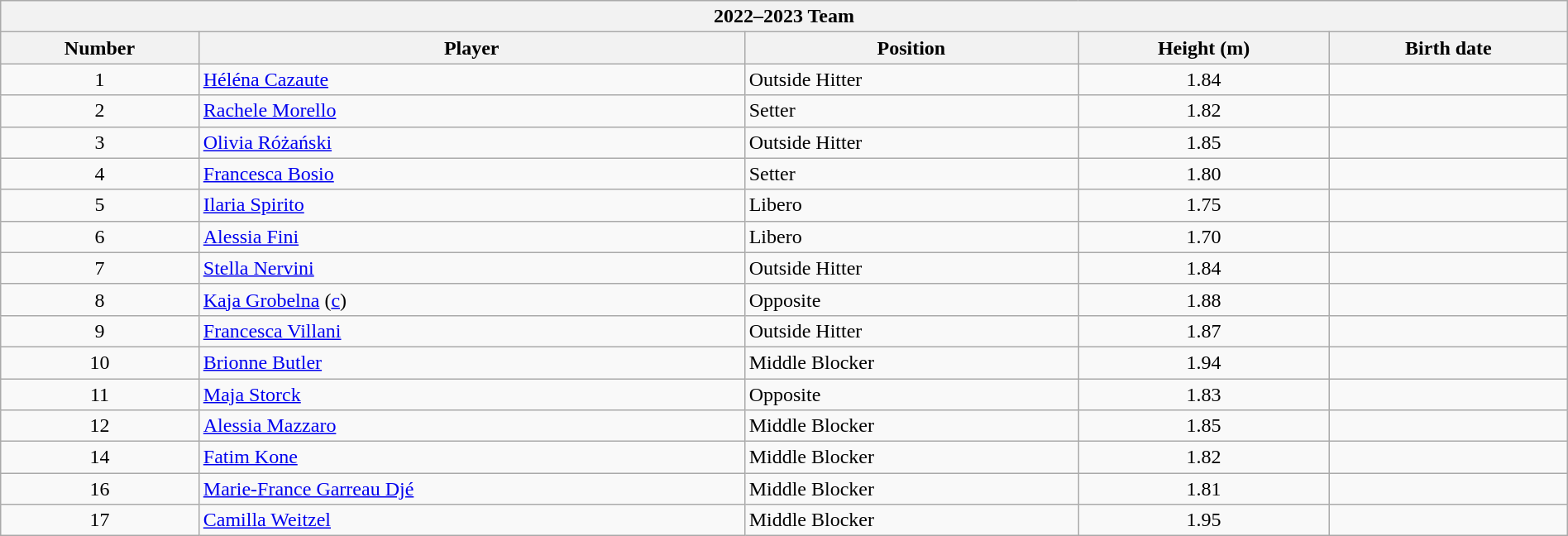<table class="wikitable collapsible collapsed" style="width:100%;">
<tr>
<th colspan=5><strong>2022–2023 Team</strong></th>
</tr>
<tr>
<th>Number</th>
<th>Player</th>
<th>Position</th>
<th>Height (m)</th>
<th>Birth date</th>
</tr>
<tr>
<td align=center>1</td>
<td> <a href='#'>Héléna Cazaute</a></td>
<td>Outside Hitter</td>
<td align=center>1.84</td>
<td></td>
</tr>
<tr>
<td align=center>2</td>
<td> <a href='#'>Rachele Morello</a></td>
<td>Setter</td>
<td align=center>1.82</td>
<td></td>
</tr>
<tr>
<td align=center>3</td>
<td> <a href='#'>Olivia Różański</a></td>
<td>Outside Hitter</td>
<td align=center>1.85</td>
<td></td>
</tr>
<tr>
<td align=center>4</td>
<td> <a href='#'>Francesca Bosio</a></td>
<td>Setter</td>
<td align=center>1.80</td>
<td></td>
</tr>
<tr>
<td align=center>5</td>
<td> <a href='#'>Ilaria Spirito</a></td>
<td>Libero</td>
<td align=center>1.75</td>
<td></td>
</tr>
<tr>
<td align=center>6</td>
<td> <a href='#'>Alessia Fini</a></td>
<td>Libero</td>
<td align=center>1.70</td>
<td></td>
</tr>
<tr>
<td align=center>7</td>
<td> <a href='#'>Stella Nervini</a></td>
<td>Outside Hitter</td>
<td align=center>1.84</td>
<td></td>
</tr>
<tr>
<td align=center>8</td>
<td> <a href='#'>Kaja Grobelna</a> (<a href='#'>c</a>)</td>
<td>Opposite</td>
<td align=center>1.88</td>
<td></td>
</tr>
<tr>
<td align=center>9</td>
<td> <a href='#'>Francesca Villani</a></td>
<td>Outside Hitter</td>
<td align=center>1.87</td>
<td></td>
</tr>
<tr>
<td align=center>10</td>
<td> <a href='#'>Brionne Butler</a></td>
<td>Middle Blocker</td>
<td align=center>1.94</td>
<td></td>
</tr>
<tr>
<td align=center>11</td>
<td> <a href='#'>Maja Storck</a></td>
<td>Opposite</td>
<td align=center>1.83</td>
<td></td>
</tr>
<tr>
<td align=center>12</td>
<td> <a href='#'>Alessia Mazzaro</a></td>
<td>Middle Blocker</td>
<td align=center>1.85</td>
<td></td>
</tr>
<tr>
<td align=center>14</td>
<td> <a href='#'>Fatim Kone</a></td>
<td>Middle Blocker</td>
<td align=center>1.82</td>
<td></td>
</tr>
<tr>
<td align=center>16</td>
<td> <a href='#'>Marie-France Garreau Djé</a></td>
<td>Middle Blocker</td>
<td align=center>1.81</td>
<td></td>
</tr>
<tr>
<td align=center>17</td>
<td> <a href='#'>Camilla Weitzel</a></td>
<td>Middle Blocker</td>
<td align=center>1.95</td>
<td></td>
</tr>
</table>
